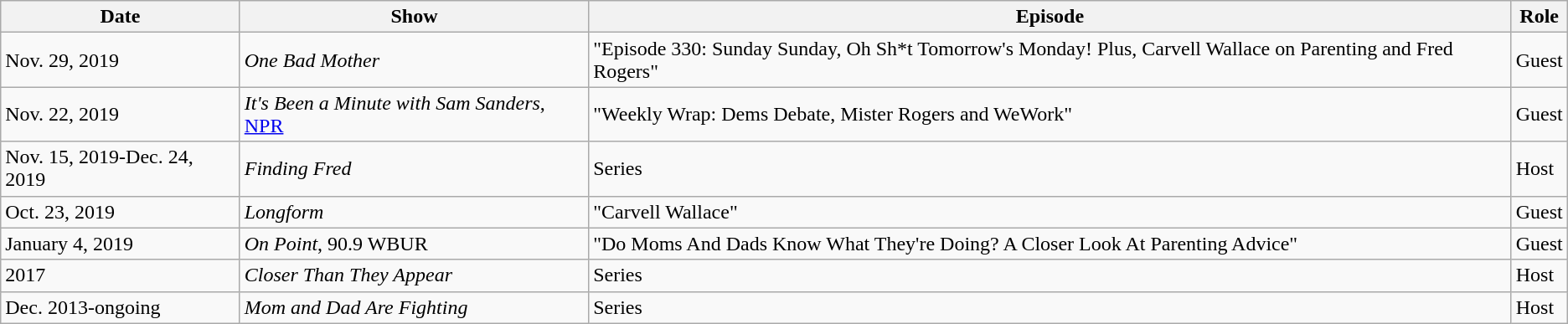<table class="wikitable">
<tr>
<th>Date</th>
<th>Show</th>
<th>Episode</th>
<th>Role</th>
</tr>
<tr>
<td>Nov. 29, 2019</td>
<td><em>One Bad Mother</em></td>
<td>"Episode 330: Sunday Sunday, Oh Sh*t Tomorrow's Monday! Plus, Carvell Wallace on Parenting and Fred Rogers"</td>
<td>Guest</td>
</tr>
<tr>
<td>Nov. 22, 2019</td>
<td><em>It's Been a Minute with Sam Sanders</em>, <a href='#'>NPR</a></td>
<td>"Weekly Wrap: Dems Debate, Mister Rogers and WeWork"</td>
<td>Guest</td>
</tr>
<tr>
<td>Nov. 15, 2019-Dec. 24, 2019</td>
<td><em>Finding Fred</em></td>
<td>Series</td>
<td>Host</td>
</tr>
<tr>
<td>Oct. 23, 2019</td>
<td><em>Longform</em></td>
<td>"Carvell Wallace"</td>
<td>Guest</td>
</tr>
<tr>
<td>January 4, 2019</td>
<td><em>On Point</em>, 90.9 WBUR</td>
<td>"Do Moms And Dads Know What They're Doing? A Closer Look At Parenting Advice"</td>
<td>Guest</td>
</tr>
<tr>
<td>2017</td>
<td><em>Closer Than They Appear</em></td>
<td>Series</td>
<td>Host</td>
</tr>
<tr>
<td>Dec. 2013-ongoing</td>
<td><em>Mom and Dad Are Fighting</em></td>
<td>Series</td>
<td>Host</td>
</tr>
</table>
